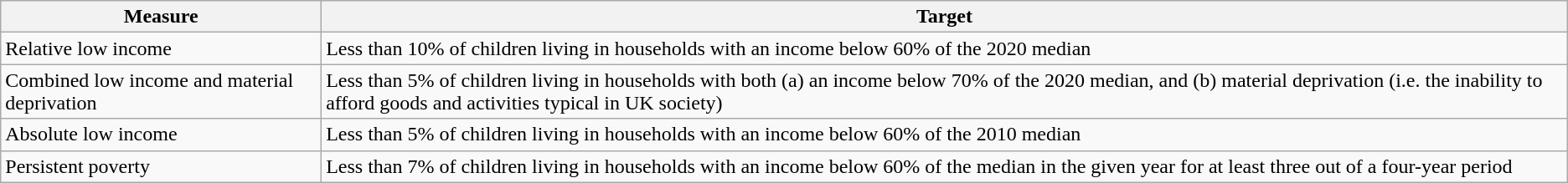<table class="wikitable">
<tr>
<th>Measure</th>
<th>Target</th>
</tr>
<tr>
<td>Relative low income</td>
<td>Less than 10% of children living in households with an income below 60% of the 2020 median</td>
</tr>
<tr>
<td>Combined low income and material deprivation</td>
<td>Less than 5% of children living in households with both (a) an income below 70% of the 2020 median, and (b) material deprivation (i.e. the inability to afford goods and activities typical in UK society)</td>
</tr>
<tr>
<td>Absolute low income</td>
<td>Less than 5% of children living in households with an income below 60% of the 2010 median</td>
</tr>
<tr>
<td>Persistent poverty</td>
<td>Less than 7% of children living in households with an income below 60% of the median in the given year for at least three out of a four-year period</td>
</tr>
</table>
